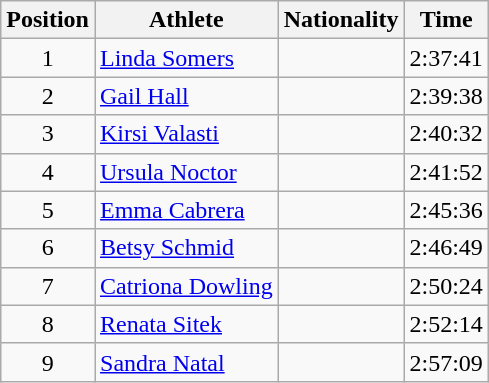<table class="wikitable sortable">
<tr>
<th>Position</th>
<th>Athlete</th>
<th>Nationality</th>
<th>Time</th>
</tr>
<tr>
<td style="text-align:center">1</td>
<td><a href='#'>Linda Somers</a></td>
<td></td>
<td>2:37:41</td>
</tr>
<tr>
<td style="text-align:center">2</td>
<td><a href='#'>Gail Hall</a></td>
<td></td>
<td>2:39:38</td>
</tr>
<tr>
<td style="text-align:center">3</td>
<td><a href='#'>Kirsi Valasti</a></td>
<td></td>
<td>2:40:32</td>
</tr>
<tr>
<td style="text-align:center">4</td>
<td><a href='#'>Ursula Noctor</a></td>
<td></td>
<td>2:41:52</td>
</tr>
<tr>
<td style="text-align:center">5</td>
<td><a href='#'>Emma Cabrera</a></td>
<td></td>
<td>2:45:36</td>
</tr>
<tr>
<td style="text-align:center">6</td>
<td><a href='#'>Betsy Schmid</a></td>
<td></td>
<td>2:46:49</td>
</tr>
<tr>
<td style="text-align:center">7</td>
<td><a href='#'>Catriona Dowling</a></td>
<td></td>
<td>2:50:24</td>
</tr>
<tr>
<td style="text-align:center">8</td>
<td><a href='#'>Renata Sitek</a></td>
<td></td>
<td>2:52:14</td>
</tr>
<tr>
<td style="text-align:center">9</td>
<td><a href='#'>Sandra Natal</a></td>
<td></td>
<td>2:57:09</td>
</tr>
</table>
